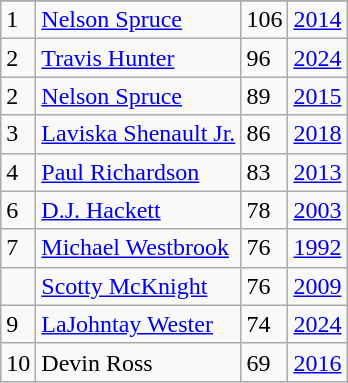<table class="wikitable">
<tr>
</tr>
<tr>
<td>1</td>
<td><a href='#'>Nelson Spruce</a></td>
<td>106</td>
<td><a href='#'>2014</a></td>
</tr>
<tr>
<td>2</td>
<td><a href='#'>Travis Hunter</a></td>
<td>96</td>
<td><a href='#'>2024</a></td>
</tr>
<tr>
<td>2</td>
<td><a href='#'>Nelson Spruce</a></td>
<td>89</td>
<td><a href='#'>2015</a></td>
</tr>
<tr>
<td>3</td>
<td><a href='#'>Laviska Shenault Jr.</a></td>
<td>86</td>
<td><a href='#'>2018</a></td>
</tr>
<tr>
<td>4</td>
<td><a href='#'>Paul Richardson</a></td>
<td>83</td>
<td><a href='#'>2013</a></td>
</tr>
<tr>
<td>6</td>
<td><a href='#'>D.J. Hackett</a></td>
<td>78</td>
<td><a href='#'>2003</a></td>
</tr>
<tr>
<td>7</td>
<td><a href='#'>Michael Westbrook</a></td>
<td>76</td>
<td><a href='#'>1992</a></td>
</tr>
<tr>
<td></td>
<td><a href='#'>Scotty McKnight</a></td>
<td>76</td>
<td><a href='#'>2009</a></td>
</tr>
<tr>
<td>9</td>
<td><a href='#'>LaJohntay Wester</a></td>
<td>74</td>
<td><a href='#'>2024</a></td>
</tr>
<tr>
<td>10</td>
<td>Devin Ross</td>
<td>69</td>
<td><a href='#'>2016</a></td>
</tr>
</table>
